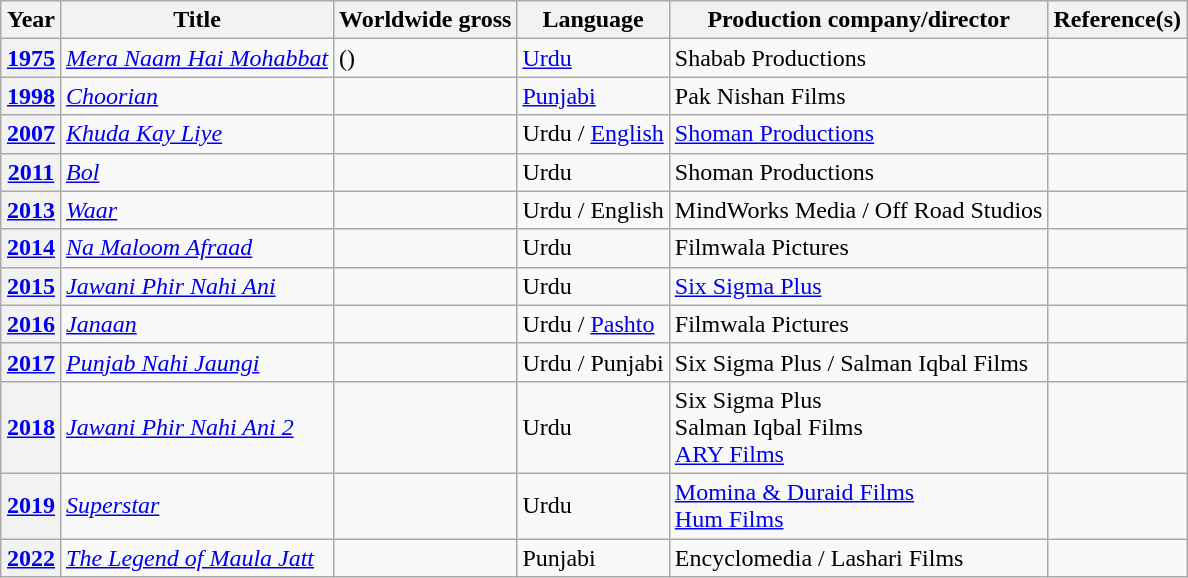<table class="wikitable sortable" style="margin:auto; margin:auto;">
<tr>
<th scope="col">Year</th>
<th scope="col">Title</th>
<th scope="col">Worldwide gross</th>
<th scope="col">Language</th>
<th scope="col">Production company/director</th>
<th scope="col">Reference(s)</th>
</tr>
<tr>
<th scope="row"><a href='#'>1975</a></th>
<td><em><a href='#'>Mera Naam Hai Mohabbat</a></em></td>
<td> ()</td>
<td><a href='#'>Urdu</a></td>
<td>Shabab Productions</td>
<td style="text-align:center"></td>
</tr>
<tr>
<th scope="row"><a href='#'>1998</a></th>
<td><em><a href='#'>Choorian</a></em></td>
<td></td>
<td><a href='#'>Punjabi</a></td>
<td>Pak Nishan Films</td>
<td style="text-align:center"></td>
</tr>
<tr>
<th scope="row"><a href='#'>2007</a></th>
<td><em><a href='#'>Khuda Kay Liye</a></em></td>
<td></td>
<td>Urdu / <a href='#'>English</a></td>
<td><a href='#'>Shoman Productions</a></td>
<td style="text-align:center"></td>
</tr>
<tr>
<th scope="row"><a href='#'>2011</a></th>
<td><em><a href='#'>Bol</a></em></td>
<td></td>
<td>Urdu</td>
<td>Shoman Productions</td>
<td style="text-align:center"></td>
</tr>
<tr>
<th scope="row"><a href='#'>2013</a></th>
<td><em><a href='#'>Waar</a></em></td>
<td></td>
<td>Urdu / English</td>
<td>MindWorks Media / Off Road Studios</td>
<td style="text-align:center"></td>
</tr>
<tr>
<th scope="row"><a href='#'>2014</a></th>
<td><em><a href='#'>Na Maloom Afraad</a></em></td>
<td></td>
<td>Urdu</td>
<td>Filmwala Pictures</td>
<td style="text-align:center"></td>
</tr>
<tr>
<th scope="row"><a href='#'>2015</a></th>
<td><em><a href='#'>Jawani Phir Nahi Ani</a></em></td>
<td></td>
<td>Urdu</td>
<td><a href='#'>Six Sigma Plus</a></td>
<td style="text-align:center"></td>
</tr>
<tr>
<th scope="row"><a href='#'>2016</a></th>
<td><em><a href='#'>Janaan</a></em></td>
<td></td>
<td>Urdu / <a href='#'>Pashto</a></td>
<td>Filmwala Pictures</td>
<td style="text-align:center"></td>
</tr>
<tr>
<th scope="row"><a href='#'>2017</a></th>
<td><em><a href='#'>Punjab Nahi Jaungi</a></em></td>
<td></td>
<td>Urdu / Punjabi</td>
<td>Six Sigma Plus / Salman Iqbal Films</td>
<td style="text-align:center"></td>
</tr>
<tr>
<th scope="row"><a href='#'>2018</a></th>
<td><em><a href='#'>Jawani Phir Nahi Ani 2</a></em></td>
<td></td>
<td>Urdu</td>
<td>Six Sigma Plus <br> Salman Iqbal Films <br> <a href='#'>ARY Films</a></td>
<td style="text-align:center"></td>
</tr>
<tr>
<th scope="row"><a href='#'>2019</a></th>
<td><em><a href='#'>Superstar</a></em></td>
<td></td>
<td>Urdu</td>
<td><a href='#'>Momina & Duraid Films</a> <br> <a href='#'>Hum Films</a></td>
<td style="text-align:center"></td>
</tr>
<tr>
<th><a href='#'>2022</a></th>
<td><em><a href='#'>The Legend of Maula Jatt</a></em></td>
<td></td>
<td>Punjabi</td>
<td>Encyclomedia / Lashari Films</td>
<td style="text-align:center;"></td>
</tr>
</table>
